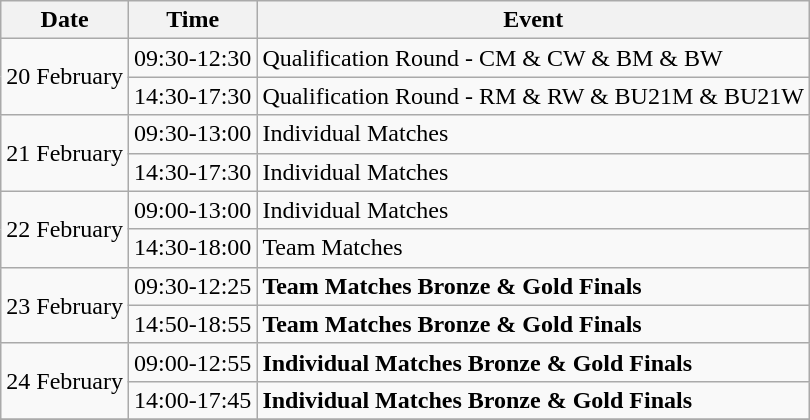<table class=wikitable>
<tr>
<th>Date</th>
<th>Time</th>
<th>Event</th>
</tr>
<tr>
<td rowspan="2">20 February</td>
<td>09:30-12:30</td>
<td>Qualification Round - CM & CW & BM & BW</td>
</tr>
<tr>
<td>14:30-17:30</td>
<td>Qualification Round - RM & RW & BU21M & BU21W</td>
</tr>
<tr>
<td rowspan="2">21 February</td>
<td>09:30-13:00</td>
<td>Individual Matches</td>
</tr>
<tr>
<td>14:30-17:30</td>
<td>Individual Matches</td>
</tr>
<tr>
<td rowspan="2">22 February</td>
<td>09:00-13:00</td>
<td>Individual Matches</td>
</tr>
<tr>
<td>14:30-18:00</td>
<td>Team Matches</td>
</tr>
<tr>
<td rowspan="2">23 February</td>
<td>09:30-12:25</td>
<td><strong>Team Matches Bronze & Gold Finals</strong></td>
</tr>
<tr>
<td>14:50-18:55</td>
<td><strong>Team Matches Bronze & Gold Finals</strong></td>
</tr>
<tr>
<td rowspan="2">24 February</td>
<td>09:00-12:55</td>
<td><strong>Individual Matches Bronze & Gold Finals</strong></td>
</tr>
<tr>
<td>14:00-17:45</td>
<td><strong>Individual Matches Bronze & Gold Finals</strong></td>
</tr>
<tr>
</tr>
</table>
